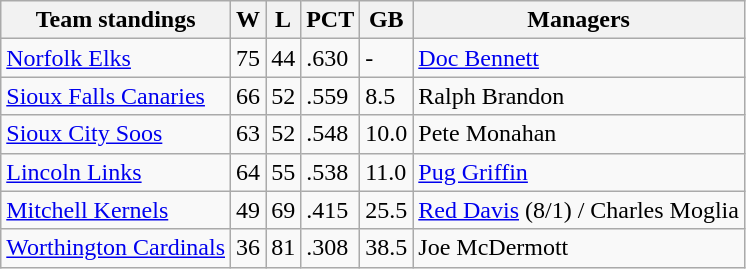<table class="wikitable">
<tr>
<th>Team standings</th>
<th>W</th>
<th>L</th>
<th>PCT</th>
<th>GB</th>
<th>Managers</th>
</tr>
<tr>
<td><a href='#'>Norfolk Elks</a></td>
<td>75</td>
<td>44</td>
<td>.630</td>
<td>-</td>
<td><a href='#'>Doc Bennett</a></td>
</tr>
<tr>
<td><a href='#'>Sioux Falls Canaries</a></td>
<td>66</td>
<td>52</td>
<td>.559</td>
<td>8.5</td>
<td>Ralph Brandon</td>
</tr>
<tr>
<td><a href='#'>Sioux City Soos</a></td>
<td>63</td>
<td>52</td>
<td>.548</td>
<td>10.0</td>
<td>Pete Monahan</td>
</tr>
<tr>
<td><a href='#'>Lincoln Links</a></td>
<td>64</td>
<td>55</td>
<td>.538</td>
<td>11.0</td>
<td><a href='#'>Pug Griffin</a></td>
</tr>
<tr>
<td><a href='#'>Mitchell Kernels</a></td>
<td>49</td>
<td>69</td>
<td>.415</td>
<td>25.5</td>
<td><a href='#'>Red Davis</a> (8/1) / Charles Moglia</td>
</tr>
<tr>
<td><a href='#'>Worthington Cardinals</a></td>
<td>36</td>
<td>81</td>
<td>.308</td>
<td>38.5</td>
<td>Joe McDermott</td>
</tr>
</table>
